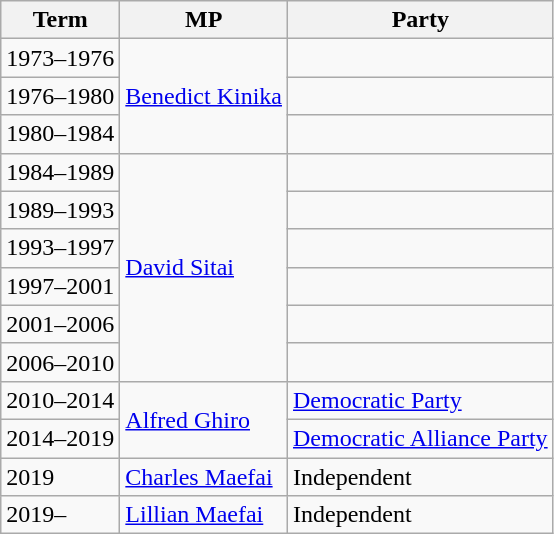<table class=wikitable>
<tr>
<th>Term</th>
<th>MP</th>
<th>Party</th>
</tr>
<tr>
<td>1973–1976</td>
<td rowspan=3><a href='#'>Benedict Kinika</a></td>
<td> </td>
</tr>
<tr>
<td>1976–1980</td>
<td> </td>
</tr>
<tr>
<td>1980–1984</td>
<td> </td>
</tr>
<tr>
<td>1984–1989</td>
<td rowspan=6><a href='#'>David Sitai</a></td>
<td> </td>
</tr>
<tr>
<td>1989–1993</td>
<td> </td>
</tr>
<tr>
<td>1993–1997</td>
<td> </td>
</tr>
<tr>
<td>1997–2001</td>
<td> </td>
</tr>
<tr>
<td>2001–2006</td>
<td> </td>
</tr>
<tr>
<td>2006–2010</td>
<td> </td>
</tr>
<tr>
<td>2010–2014</td>
<td rowspan="2"><a href='#'>Alfred Ghiro</a></td>
<td><a href='#'>Democratic Party</a></td>
</tr>
<tr>
<td>2014–2019</td>
<td><a href='#'>Democratic Alliance Party</a></td>
</tr>
<tr>
<td>2019</td>
<td><a href='#'>Charles Maefai</a></td>
<td>Independent</td>
</tr>
<tr>
<td>2019–</td>
<td><a href='#'>Lillian Maefai</a></td>
<td>Independent</td>
</tr>
</table>
